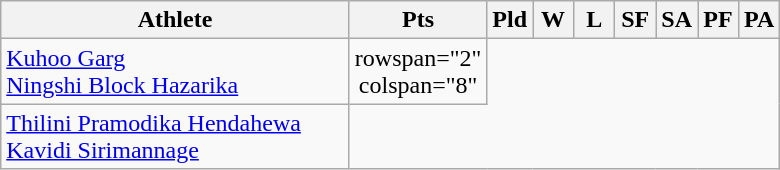<table class=wikitable style="text-align:center">
<tr>
<th width="225">Athlete</th>
<th width="20">Pts</th>
<th width="20">Pld</th>
<th width="20">W</th>
<th width="20">L</th>
<th width="20">SF</th>
<th width="20">SA</th>
<th width="20">PF</th>
<th width="20">PA</th>
</tr>
<tr>
<td style="text-align:left"> <a href='#'>Kuhoo Garg</a> <br>  <a href='#'>Ningshi Block Hazarika</a></td>
<td>rowspan="2" colspan="8" </td>
</tr>
<tr>
<td style="text-align:left"> <a href='#'>Thilini Pramodika Hendahewa</a> <br>  <a href='#'>Kavidi Sirimannage</a></td>
</tr>
</table>
